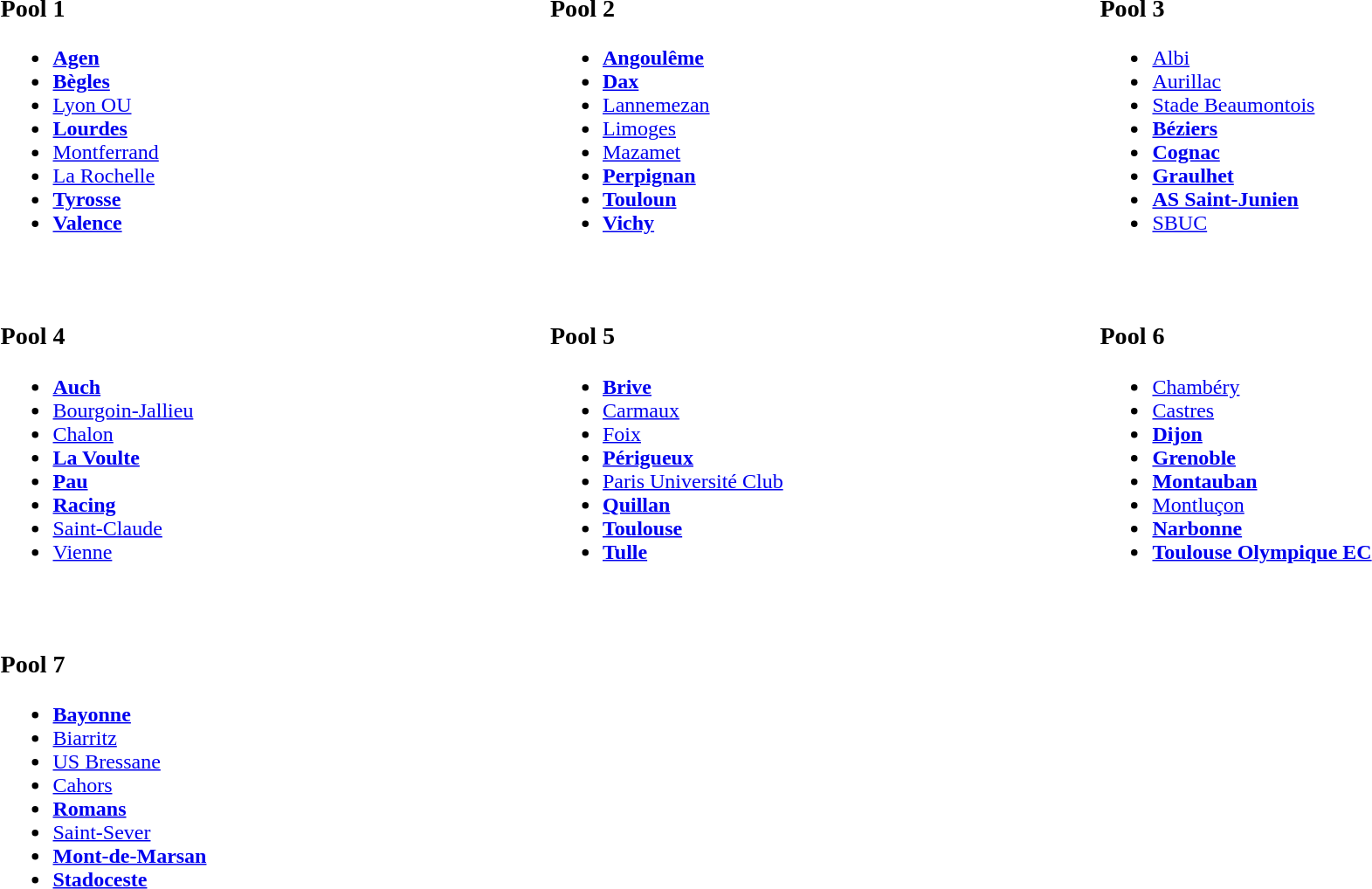<table width="100%" align="center" border="0" cellpadding="4" cellspacing="5">
<tr valign="top" align="left">
<td width="33%"><br><h3>Pool 1</h3><ul><li><strong><a href='#'>Agen</a></strong></li><li><strong><a href='#'>Bègles</a></strong></li><li><a href='#'>Lyon OU</a></li><li><strong><a href='#'>Lourdes</a></strong></li><li><a href='#'>Montferrand</a></li><li><a href='#'>La Rochelle</a></li><li><strong><a href='#'>Tyrosse</a></strong></li><li><strong><a href='#'>Valence</a></strong></li></ul></td>
<td width="33%"><br><h3>Pool 2</h3><ul><li><strong><a href='#'>Angoulême</a></strong></li><li><strong><a href='#'>Dax</a></strong></li><li><a href='#'>Lannemezan</a></li><li><a href='#'>Limoges</a></li><li><a href='#'>Mazamet</a></li><li><strong><a href='#'>Perpignan</a></strong></li><li><strong><a href='#'>Touloun</a></strong></li><li><strong><a href='#'>Vichy</a></strong></li></ul></td>
<td width="33%"><br><h3>Pool 3</h3><ul><li><a href='#'>Albi</a></li><li><a href='#'>Aurillac</a></li><li><a href='#'>Stade Beaumontois</a></li><li><strong><a href='#'>Béziers</a></strong></li><li><strong><a href='#'>Cognac</a></strong></li><li><strong><a href='#'>Graulhet</a></strong></li><li><strong><a href='#'>AS Saint-Junien</a></strong></li><li><a href='#'>SBUC</a></li></ul></td>
</tr>
<tr valign="top" align="left">
<td width="33%"><br><h3>Pool 4</h3><ul><li><strong><a href='#'>Auch</a></strong></li><li><a href='#'>Bourgoin-Jallieu</a></li><li><a href='#'>Chalon</a></li><li><strong><a href='#'>La Voulte</a></strong></li><li><strong><a href='#'>Pau</a></strong></li><li><strong><a href='#'>Racing</a></strong></li><li><a href='#'>Saint-Claude</a></li><li><a href='#'>Vienne</a></li></ul></td>
<td width="33%"><br><h3>Pool 5</h3><ul><li><strong><a href='#'>Brive</a></strong></li><li><a href='#'>Carmaux</a></li><li><a href='#'>Foix</a></li><li><strong><a href='#'>Périgueux</a></strong></li><li><a href='#'>Paris Université Club</a></li><li><strong><a href='#'>Quillan</a></strong></li><li><strong><a href='#'>Toulouse</a></strong></li><li><strong><a href='#'>Tulle</a></strong></li></ul></td>
<td width="33%"><br><h3>Pool 6</h3><ul><li><a href='#'>Chambéry</a></li><li><a href='#'>Castres</a></li><li><strong><a href='#'>Dijon</a></strong></li><li><strong><a href='#'>Grenoble</a></strong></li><li><strong><a href='#'>Montauban</a></strong></li><li><a href='#'>Montluçon</a></li><li><strong><a href='#'>Narbonne</a></strong></li><li><strong><a href='#'>Toulouse Olympique EC</a></strong></li></ul></td>
</tr>
<tr valign="top" align="left">
<td width="33%"><br><h3>Pool 7</h3><ul><li><strong><a href='#'>Bayonne</a></strong></li><li><a href='#'>Biarritz</a></li><li><a href='#'>US Bressane</a></li><li><a href='#'>Cahors</a></li><li><strong><a href='#'>Romans</a></strong></li><li><a href='#'>Saint-Sever</a></li><li><strong><a href='#'>Mont-de-Marsan</a></strong></li><li><strong><a href='#'>Stadoceste</a></strong></li></ul></td>
<td width="33%"></td>
<td width="33%"></td>
</tr>
</table>
